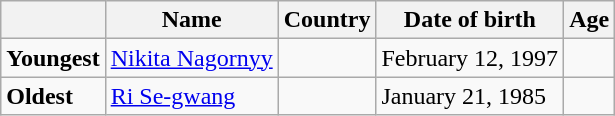<table class="wikitable">
<tr>
<th></th>
<th><strong>Name</strong></th>
<th><strong>Country</strong></th>
<th><strong>Date of birth</strong></th>
<th><strong>Age</strong></th>
</tr>
<tr>
<td><strong>Youngest</strong></td>
<td><a href='#'>Nikita Nagornyy</a></td>
<td></td>
<td>February 12, 1997</td>
<td></td>
</tr>
<tr>
<td><strong>Oldest</strong></td>
<td><a href='#'>Ri Se-gwang</a></td>
<td></td>
<td>January 21, 1985</td>
<td></td>
</tr>
</table>
